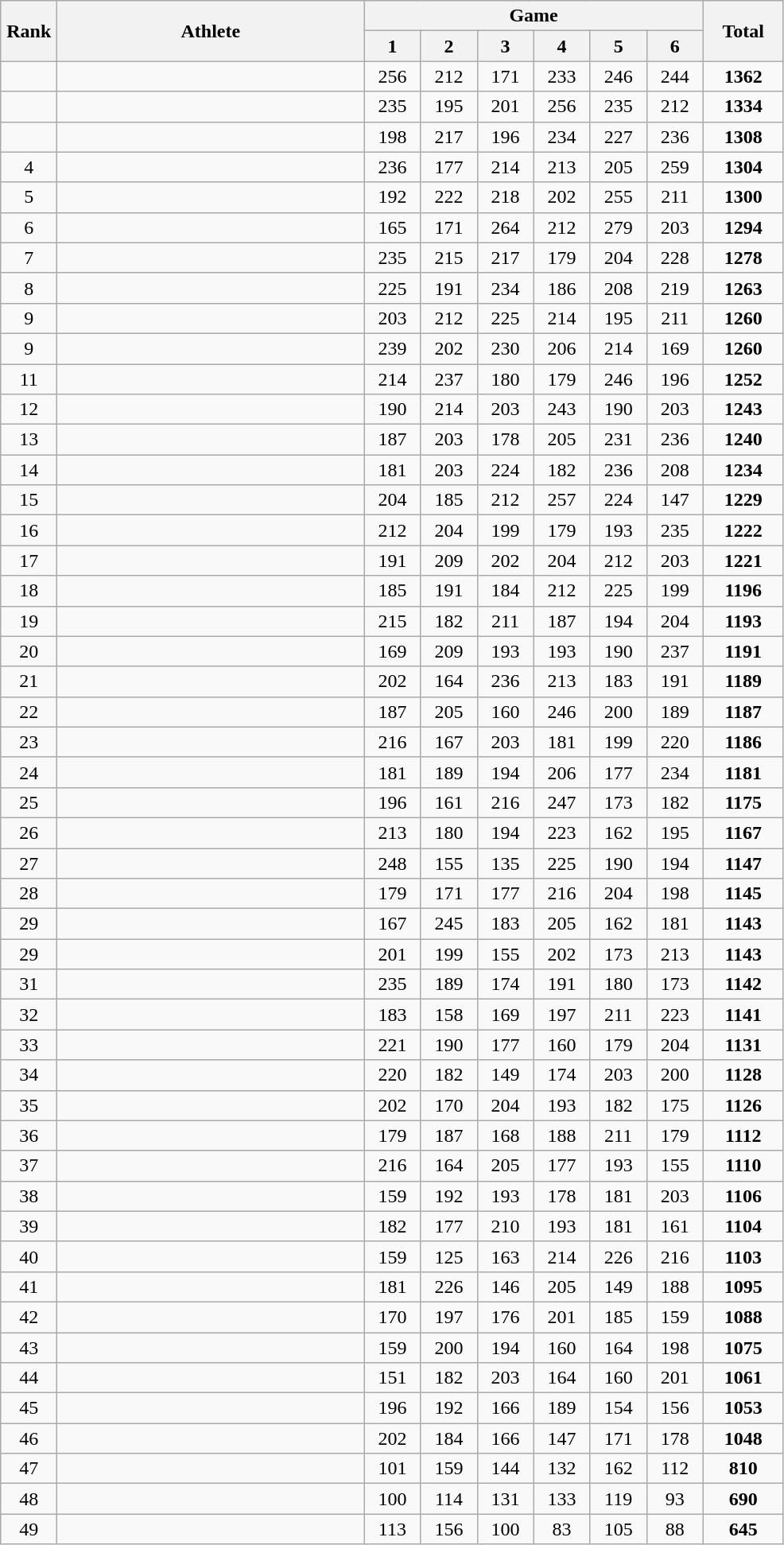<table class=wikitable style="text-align:center">
<tr>
<th rowspan="2" width=40>Rank</th>
<th rowspan="2" width=250>Athlete</th>
<th colspan="6">Game</th>
<th rowspan="2" width=60>Total</th>
</tr>
<tr>
<th width=40>1</th>
<th width=40>2</th>
<th width=40>3</th>
<th width=40>4</th>
<th width=40>5</th>
<th width=40>6</th>
</tr>
<tr>
<td></td>
<td align=left></td>
<td>256</td>
<td>212</td>
<td>171</td>
<td>233</td>
<td>246</td>
<td>244</td>
<td><strong>1362</strong></td>
</tr>
<tr>
<td></td>
<td align=left></td>
<td>235</td>
<td>195</td>
<td>201</td>
<td>256</td>
<td>235</td>
<td>212</td>
<td><strong>1334</strong></td>
</tr>
<tr>
<td></td>
<td align=left></td>
<td>198</td>
<td>217</td>
<td>196</td>
<td>234</td>
<td>227</td>
<td>236</td>
<td><strong>1308</strong></td>
</tr>
<tr>
<td>4</td>
<td align=left></td>
<td>236</td>
<td>177</td>
<td>214</td>
<td>213</td>
<td>205</td>
<td>259</td>
<td><strong>1304</strong></td>
</tr>
<tr>
<td>5</td>
<td align=left></td>
<td>192</td>
<td>222</td>
<td>218</td>
<td>202</td>
<td>255</td>
<td>211</td>
<td><strong>1300</strong></td>
</tr>
<tr>
<td>6</td>
<td align=left></td>
<td>165</td>
<td>171</td>
<td>264</td>
<td>212</td>
<td>279</td>
<td>203</td>
<td><strong>1294</strong></td>
</tr>
<tr>
<td>7</td>
<td align=left></td>
<td>235</td>
<td>215</td>
<td>217</td>
<td>179</td>
<td>204</td>
<td>228</td>
<td><strong>1278</strong></td>
</tr>
<tr>
<td>8</td>
<td align=left></td>
<td>225</td>
<td>191</td>
<td>234</td>
<td>186</td>
<td>208</td>
<td>219</td>
<td><strong>1263</strong></td>
</tr>
<tr>
<td>9</td>
<td align=left></td>
<td>203</td>
<td>212</td>
<td>225</td>
<td>214</td>
<td>195</td>
<td>211</td>
<td><strong>1260</strong></td>
</tr>
<tr>
<td>9</td>
<td align=left></td>
<td>239</td>
<td>202</td>
<td>230</td>
<td>206</td>
<td>214</td>
<td>169</td>
<td><strong>1260</strong></td>
</tr>
<tr>
<td>11</td>
<td align=left></td>
<td>214</td>
<td>237</td>
<td>180</td>
<td>179</td>
<td>246</td>
<td>196</td>
<td><strong>1252</strong></td>
</tr>
<tr>
<td>12</td>
<td align=left></td>
<td>190</td>
<td>214</td>
<td>203</td>
<td>243</td>
<td>190</td>
<td>203</td>
<td><strong>1243</strong></td>
</tr>
<tr>
<td>13</td>
<td align=left></td>
<td>187</td>
<td>203</td>
<td>178</td>
<td>205</td>
<td>231</td>
<td>236</td>
<td><strong>1240</strong></td>
</tr>
<tr>
<td>14</td>
<td align=left></td>
<td>181</td>
<td>203</td>
<td>224</td>
<td>182</td>
<td>236</td>
<td>208</td>
<td><strong>1234</strong></td>
</tr>
<tr>
<td>15</td>
<td align=left></td>
<td>204</td>
<td>185</td>
<td>212</td>
<td>257</td>
<td>224</td>
<td>147</td>
<td><strong>1229</strong></td>
</tr>
<tr>
<td>16</td>
<td align=left></td>
<td>212</td>
<td>204</td>
<td>199</td>
<td>179</td>
<td>193</td>
<td>235</td>
<td><strong>1222</strong></td>
</tr>
<tr>
<td>17</td>
<td align=left></td>
<td>191</td>
<td>209</td>
<td>202</td>
<td>204</td>
<td>212</td>
<td>203</td>
<td><strong>1221</strong></td>
</tr>
<tr>
<td>18</td>
<td align=left></td>
<td>185</td>
<td>191</td>
<td>184</td>
<td>212</td>
<td>225</td>
<td>199</td>
<td><strong>1196</strong></td>
</tr>
<tr>
<td>19</td>
<td align=left></td>
<td>215</td>
<td>182</td>
<td>211</td>
<td>187</td>
<td>194</td>
<td>204</td>
<td><strong>1193</strong></td>
</tr>
<tr>
<td>20</td>
<td align=left></td>
<td>169</td>
<td>209</td>
<td>193</td>
<td>193</td>
<td>190</td>
<td>237</td>
<td><strong>1191</strong></td>
</tr>
<tr>
<td>21</td>
<td align=left></td>
<td>202</td>
<td>164</td>
<td>236</td>
<td>213</td>
<td>183</td>
<td>191</td>
<td><strong>1189</strong></td>
</tr>
<tr>
<td>22</td>
<td align=left></td>
<td>187</td>
<td>205</td>
<td>160</td>
<td>246</td>
<td>200</td>
<td>189</td>
<td><strong>1187</strong></td>
</tr>
<tr>
<td>23</td>
<td align=left></td>
<td>216</td>
<td>167</td>
<td>203</td>
<td>181</td>
<td>199</td>
<td>220</td>
<td><strong>1186</strong></td>
</tr>
<tr>
<td>24</td>
<td align=left></td>
<td>181</td>
<td>189</td>
<td>194</td>
<td>206</td>
<td>177</td>
<td>234</td>
<td><strong>1181</strong></td>
</tr>
<tr>
<td>25</td>
<td align=left></td>
<td>196</td>
<td>161</td>
<td>216</td>
<td>247</td>
<td>173</td>
<td>182</td>
<td><strong>1175</strong></td>
</tr>
<tr>
<td>26</td>
<td align=left></td>
<td>213</td>
<td>180</td>
<td>194</td>
<td>223</td>
<td>162</td>
<td>195</td>
<td><strong>1167</strong></td>
</tr>
<tr>
<td>27</td>
<td align=left></td>
<td>248</td>
<td>155</td>
<td>135</td>
<td>225</td>
<td>190</td>
<td>194</td>
<td><strong>1147</strong></td>
</tr>
<tr>
<td>28</td>
<td align=left></td>
<td>179</td>
<td>171</td>
<td>177</td>
<td>216</td>
<td>204</td>
<td>198</td>
<td><strong>1145</strong></td>
</tr>
<tr>
<td>29</td>
<td align=left></td>
<td>167</td>
<td>245</td>
<td>183</td>
<td>205</td>
<td>162</td>
<td>181</td>
<td><strong>1143</strong></td>
</tr>
<tr>
<td>29</td>
<td align=left></td>
<td>201</td>
<td>199</td>
<td>155</td>
<td>202</td>
<td>173</td>
<td>213</td>
<td><strong>1143</strong></td>
</tr>
<tr>
<td>31</td>
<td align=left></td>
<td>235</td>
<td>189</td>
<td>174</td>
<td>191</td>
<td>180</td>
<td>173</td>
<td><strong>1142</strong></td>
</tr>
<tr>
<td>32</td>
<td align=left></td>
<td>183</td>
<td>158</td>
<td>169</td>
<td>197</td>
<td>211</td>
<td>223</td>
<td><strong>1141</strong></td>
</tr>
<tr>
<td>33</td>
<td align=left></td>
<td>221</td>
<td>190</td>
<td>177</td>
<td>160</td>
<td>179</td>
<td>204</td>
<td><strong>1131</strong></td>
</tr>
<tr>
<td>34</td>
<td align=left></td>
<td>220</td>
<td>182</td>
<td>149</td>
<td>174</td>
<td>203</td>
<td>200</td>
<td><strong>1128</strong></td>
</tr>
<tr>
<td>35</td>
<td align=left></td>
<td>202</td>
<td>170</td>
<td>204</td>
<td>193</td>
<td>182</td>
<td>175</td>
<td><strong>1126</strong></td>
</tr>
<tr>
<td>36</td>
<td align=left></td>
<td>179</td>
<td>187</td>
<td>168</td>
<td>188</td>
<td>211</td>
<td>179</td>
<td><strong>1112</strong></td>
</tr>
<tr>
<td>37</td>
<td align=left></td>
<td>216</td>
<td>164</td>
<td>205</td>
<td>177</td>
<td>193</td>
<td>155</td>
<td><strong>1110</strong></td>
</tr>
<tr>
<td>38</td>
<td align=left></td>
<td>159</td>
<td>192</td>
<td>193</td>
<td>178</td>
<td>181</td>
<td>203</td>
<td><strong>1106</strong></td>
</tr>
<tr>
<td>39</td>
<td align=left></td>
<td>182</td>
<td>177</td>
<td>210</td>
<td>193</td>
<td>181</td>
<td>161</td>
<td><strong>1104</strong></td>
</tr>
<tr>
<td>40</td>
<td align=left></td>
<td>159</td>
<td>125</td>
<td>163</td>
<td>214</td>
<td>226</td>
<td>216</td>
<td><strong>1103</strong></td>
</tr>
<tr>
<td>41</td>
<td align=left></td>
<td>181</td>
<td>226</td>
<td>146</td>
<td>205</td>
<td>149</td>
<td>188</td>
<td><strong>1095</strong></td>
</tr>
<tr>
<td>42</td>
<td align=left></td>
<td>170</td>
<td>197</td>
<td>176</td>
<td>201</td>
<td>185</td>
<td>159</td>
<td><strong>1088</strong></td>
</tr>
<tr>
<td>43</td>
<td align=left></td>
<td>159</td>
<td>200</td>
<td>194</td>
<td>160</td>
<td>164</td>
<td>198</td>
<td><strong>1075</strong></td>
</tr>
<tr>
<td>44</td>
<td align=left></td>
<td>151</td>
<td>182</td>
<td>203</td>
<td>164</td>
<td>160</td>
<td>201</td>
<td><strong>1061</strong></td>
</tr>
<tr>
<td>45</td>
<td align=left></td>
<td>196</td>
<td>192</td>
<td>166</td>
<td>189</td>
<td>154</td>
<td>156</td>
<td><strong>1053</strong></td>
</tr>
<tr>
<td>46</td>
<td align=left></td>
<td>202</td>
<td>184</td>
<td>166</td>
<td>147</td>
<td>171</td>
<td>178</td>
<td><strong>1048</strong></td>
</tr>
<tr>
<td>47</td>
<td align=left></td>
<td>101</td>
<td>159</td>
<td>144</td>
<td>132</td>
<td>162</td>
<td>112</td>
<td><strong>810</strong></td>
</tr>
<tr>
<td>48</td>
<td align=left></td>
<td>100</td>
<td>114</td>
<td>131</td>
<td>133</td>
<td>119</td>
<td>93</td>
<td><strong>690</strong></td>
</tr>
<tr>
<td>49</td>
<td align=left></td>
<td>113</td>
<td>156</td>
<td>100</td>
<td>83</td>
<td>105</td>
<td>88</td>
<td><strong>645</strong></td>
</tr>
</table>
